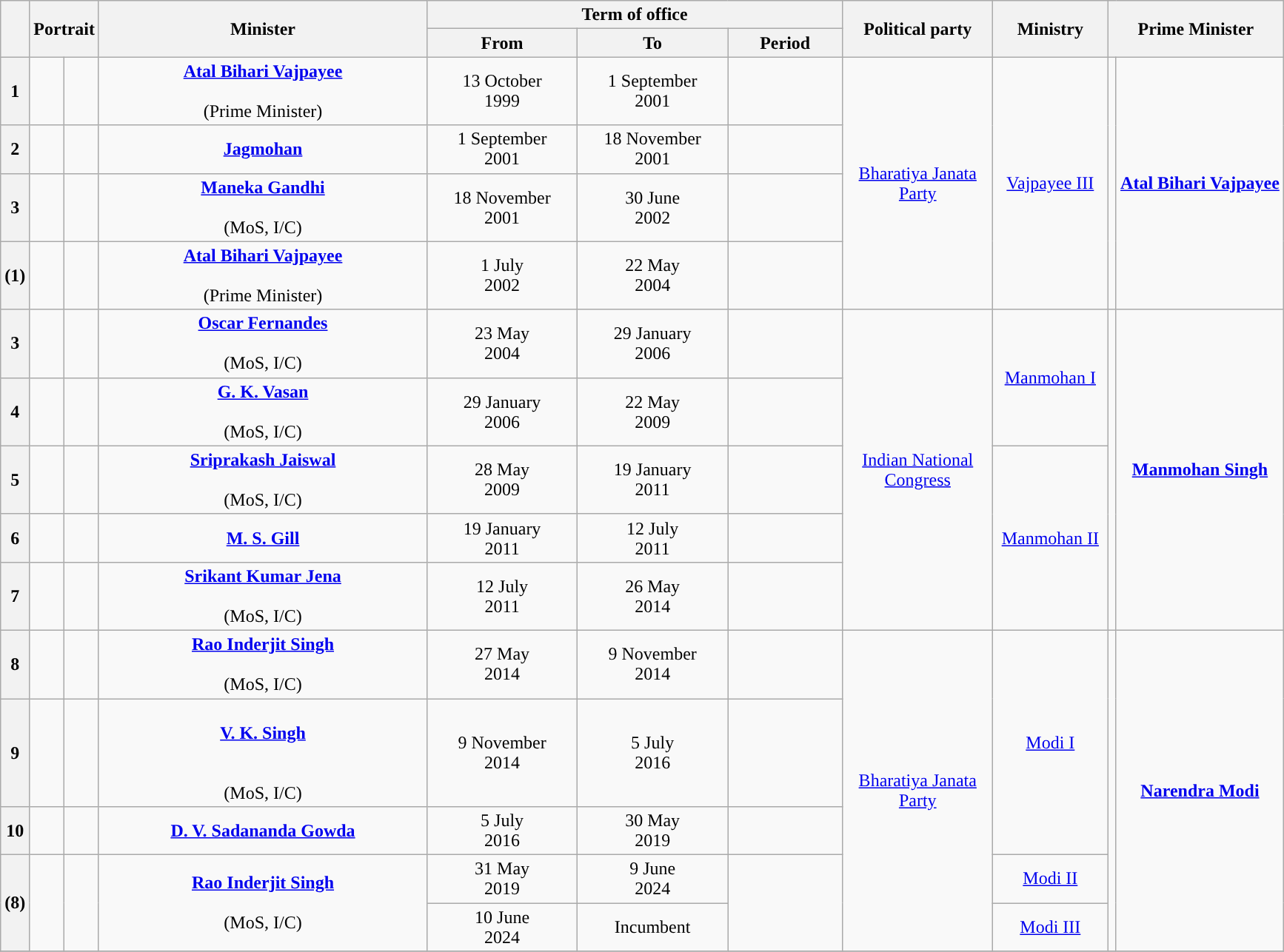<table class="wikitable" style="text-align:center">
<tr>
<th rowspan="2"></th>
<th rowspan="2" colspan="2">Portrait</th>
<th rowspan="2" style="width:18em">Minister<br></th>
<th colspan="3">Term of office</th>
<th rowspan="2" style="width:8em">Political party</th>
<th rowspan="2" style="width:6em">Ministry</th>
<th rowspan="2" colspan="2">Prime Minister</th>
</tr>
<tr>
<th style="width:8em">From</th>
<th style="width:8em">To</th>
<th style="width:6em">Period</th>
</tr>
<tr>
<th>1</th>
<td></td>
<td></td>
<td><strong><a href='#'>Atal Bihari Vajpayee</a></strong><br><br>(Prime Minister)</td>
<td>13 October<br>1999</td>
<td>1 September<br>2001</td>
<td><strong></strong></td>
<td rowspan="4"><a href='#'>Bharatiya Janata Party</a></td>
<td rowspan="4"><a href='#'>Vajpayee III</a></td>
<td rowspan="4"></td>
<td rowspan="4" style="width:9em"><strong><a href='#'>Atal Bihari Vajpayee</a></strong></td>
</tr>
<tr>
<th>2</th>
<td></td>
<td></td>
<td><strong><a href='#'>Jagmohan</a></strong><br></td>
<td>1 September<br>2001</td>
<td>18 November<br>2001</td>
<td><strong></strong></td>
</tr>
<tr>
<th>3</th>
<td></td>
<td></td>
<td><strong><a href='#'>Maneka Gandhi</a></strong><br><br>(MoS, I/C)</td>
<td>18 November<br>2001</td>
<td>30 June<br>2002</td>
<td><strong></strong></td>
</tr>
<tr>
<th>(1)</th>
<td></td>
<td></td>
<td><strong><a href='#'>Atal Bihari Vajpayee</a></strong><br><br>(Prime Minister)</td>
<td>1 July<br>2002</td>
<td>22 May<br>2004</td>
<td><strong></strong></td>
</tr>
<tr>
<th>3</th>
<td></td>
<td></td>
<td><strong><a href='#'>Oscar Fernandes</a></strong><br><br>(MoS, I/C)</td>
<td>23 May<br>2004</td>
<td>29 January<br>2006</td>
<td><strong></strong></td>
<td rowspan="5"><a href='#'>Indian National Congress</a></td>
<td rowspan="2"><a href='#'>Manmohan I</a></td>
<td rowspan="5"></td>
<td rowspan="5"><strong><a href='#'>Manmohan Singh</a></strong></td>
</tr>
<tr>
<th>4</th>
<td></td>
<td></td>
<td><strong><a href='#'>G. K. Vasan</a></strong><br><br>(MoS, I/C)</td>
<td>29 January<br>2006</td>
<td>22 May<br>2009</td>
<td><strong></strong></td>
</tr>
<tr>
<th>5</th>
<td></td>
<td></td>
<td><strong><a href='#'>Sriprakash Jaiswal</a></strong><br><br>(MoS, I/C)</td>
<td>28 May<br>2009</td>
<td>19 January<br>2011</td>
<td><strong></strong></td>
<td rowspan="3"><a href='#'>Manmohan II</a></td>
</tr>
<tr>
<th>6</th>
<td></td>
<td></td>
<td><strong><a href='#'>M. S. Gill</a></strong><br></td>
<td>19 January<br>2011</td>
<td>12 July<br>2011</td>
<td><strong></strong></td>
</tr>
<tr>
<th>7</th>
<td></td>
<td></td>
<td><strong><a href='#'>Srikant Kumar Jena</a></strong><br><br>(MoS, I/C)</td>
<td>12 July<br>2011</td>
<td>26 May<br>2014</td>
<td><strong></strong></td>
</tr>
<tr>
<th>8</th>
<td></td>
<td></td>
<td><strong><a href='#'>Rao Inderjit Singh</a></strong><br><br>(MoS, I/C)</td>
<td>27 May<br>2014</td>
<td>9 November<br>2014</td>
<td><strong></strong></td>
<td rowspan="5"><a href='#'>Bharatiya Janata Party</a></td>
<td rowspan="3"><a href='#'>Modi I</a></td>
<td rowspan="5"></td>
<td rowspan="5"><strong><a href='#'>Narendra Modi</a></strong></td>
</tr>
<tr>
<th>9</th>
<td></td>
<td></td>
<td><br><strong><a href='#'>V. K. Singh</a></strong> <br><br><br>(MoS, I/C)</td>
<td>9 November<br>2014</td>
<td>5 July<br>2016</td>
<td><strong></strong></td>
</tr>
<tr>
<th>10</th>
<td></td>
<td></td>
<td><strong><a href='#'>D. V. Sadananda Gowda</a></strong><br></td>
<td>5 July<br>2016</td>
<td>30 May<br>2019</td>
<td><strong></strong></td>
</tr>
<tr>
<th rowspan="2">(8)</th>
<td rowspan="2"></td>
<td rowspan=2"></td>
<td rowspan=2"><strong><a href='#'>Rao Inderjit Singh</a></strong><br><br>(MoS, I/C)</td>
<td>31 May<br>2019</td>
<td>9 June<br>2024</td>
<td rowspan="2"><strong></strong></td>
<td><a href='#'>Modi II</a></td>
</tr>
<tr>
<td>10 June<br>2024</td>
<td>Incumbent</td>
<td><a href='#'>Modi III</a></td>
</tr>
<tr>
</tr>
</table>
